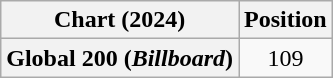<table class="wikitable sortable plainrowheaders" style="text-align:center">
<tr>
<th scope="col">Chart (2024)</th>
<th scope="col">Position</th>
</tr>
<tr>
<th scope="row">Global 200 (<em>Billboard</em>)</th>
<td>109</td>
</tr>
</table>
